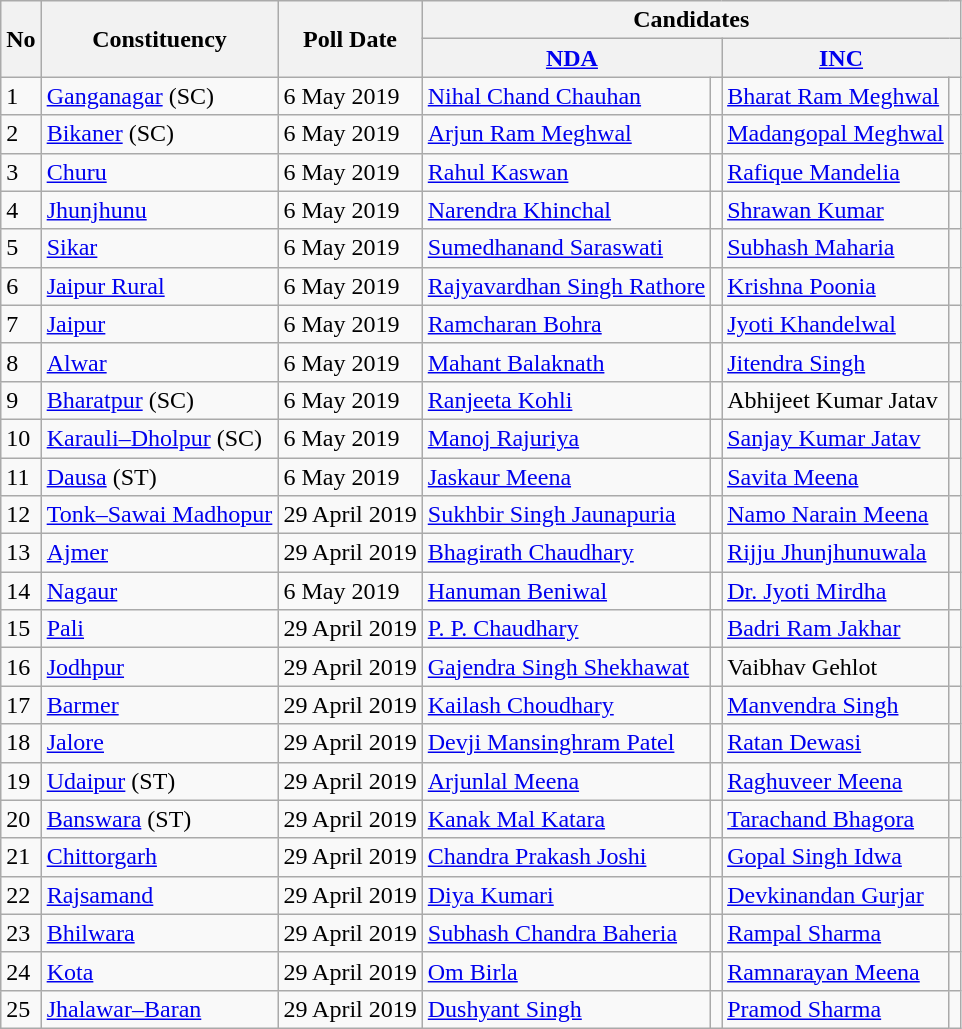<table class="wikitable sortable">
<tr>
<th rowspan="2">No</th>
<th rowspan="2">Constituency</th>
<th rowspan="2">Poll Date</th>
<th colspan="4">Candidates</th>
</tr>
<tr>
<th colspan="2"><a href='#'>NDA</a><br>  
</th>
<th colspan="2"><a href='#'>INC</a></th>
</tr>
<tr>
<td>1</td>
<td><a href='#'>Ganganagar</a> (SC)</td>
<td>6 May 2019</td>
<td><a href='#'>Nihal Chand Chauhan</a></td>
<td></td>
<td><a href='#'>Bharat Ram Meghwal</a></td>
<td></td>
</tr>
<tr>
<td>2</td>
<td><a href='#'>Bikaner</a> (SC)</td>
<td>6 May 2019</td>
<td><a href='#'>Arjun Ram Meghwal</a></td>
<td></td>
<td><a href='#'>Madangopal Meghwal</a></td>
<td></td>
</tr>
<tr>
<td>3</td>
<td><a href='#'>Churu</a></td>
<td>6 May 2019</td>
<td><a href='#'>Rahul Kaswan</a></td>
<td></td>
<td><a href='#'>Rafique Mandelia</a></td>
<td></td>
</tr>
<tr>
<td>4</td>
<td><a href='#'>Jhunjhunu</a></td>
<td>6 May 2019</td>
<td><a href='#'>Narendra Khinchal</a></td>
<td></td>
<td><a href='#'>Shrawan Kumar</a></td>
<td></td>
</tr>
<tr>
<td>5</td>
<td><a href='#'>Sikar</a></td>
<td>6 May 2019</td>
<td><a href='#'>Sumedhanand Saraswati</a></td>
<td></td>
<td><a href='#'>Subhash Maharia</a></td>
<td></td>
</tr>
<tr>
<td>6</td>
<td><a href='#'>Jaipur Rural</a></td>
<td>6 May 2019</td>
<td><a href='#'>Rajyavardhan Singh Rathore</a></td>
<td></td>
<td><a href='#'>Krishna Poonia</a></td>
<td></td>
</tr>
<tr>
<td>7</td>
<td><a href='#'>Jaipur</a></td>
<td>6 May 2019</td>
<td><a href='#'>Ramcharan Bohra</a></td>
<td></td>
<td><a href='#'>Jyoti Khandelwal</a></td>
<td></td>
</tr>
<tr>
<td>8</td>
<td><a href='#'>Alwar</a></td>
<td>6 May 2019</td>
<td><a href='#'>Mahant Balaknath</a></td>
<td></td>
<td><a href='#'>Jitendra Singh</a></td>
<td></td>
</tr>
<tr>
<td>9</td>
<td><a href='#'>Bharatpur</a> (SC)</td>
<td>6 May 2019</td>
<td><a href='#'>Ranjeeta Kohli</a></td>
<td></td>
<td>Abhijeet Kumar Jatav</td>
<td></td>
</tr>
<tr>
<td>10</td>
<td><a href='#'>Karauli–Dholpur</a> (SC)</td>
<td>6 May 2019</td>
<td><a href='#'>Manoj Rajuriya</a></td>
<td></td>
<td><a href='#'>Sanjay Kumar Jatav</a></td>
<td></td>
</tr>
<tr>
<td>11</td>
<td><a href='#'>Dausa</a> (ST)</td>
<td>6 May 2019</td>
<td><a href='#'>Jaskaur Meena</a></td>
<td></td>
<td><a href='#'>Savita Meena</a></td>
<td></td>
</tr>
<tr>
<td>12</td>
<td><a href='#'>Tonk–Sawai Madhopur</a></td>
<td>29 April 2019</td>
<td><a href='#'>Sukhbir Singh Jaunapuria</a></td>
<td></td>
<td><a href='#'>Namo Narain Meena</a></td>
<td></td>
</tr>
<tr>
<td>13</td>
<td><a href='#'>Ajmer</a></td>
<td>29 April 2019</td>
<td><a href='#'>Bhagirath Chaudhary</a></td>
<td></td>
<td><a href='#'>Rijju Jhunjhunuwala</a></td>
<td></td>
</tr>
<tr>
<td>14</td>
<td><a href='#'>Nagaur</a></td>
<td>6 May 2019</td>
<td><a href='#'>Hanuman Beniwal</a></td>
<td></td>
<td><a href='#'>Dr. Jyoti Mirdha</a></td>
<td></td>
</tr>
<tr>
<td>15</td>
<td><a href='#'>Pali</a></td>
<td>29 April 2019</td>
<td><a href='#'>P. P. Chaudhary</a></td>
<td></td>
<td><a href='#'>Badri Ram Jakhar</a></td>
<td></td>
</tr>
<tr>
<td>16</td>
<td><a href='#'>Jodhpur</a></td>
<td>29 April 2019</td>
<td><a href='#'>Gajendra Singh Shekhawat</a></td>
<td></td>
<td>Vaibhav Gehlot</td>
<td></td>
</tr>
<tr>
<td>17</td>
<td><a href='#'>Barmer</a></td>
<td>29 April 2019</td>
<td><a href='#'>Kailash Choudhary</a></td>
<td></td>
<td><a href='#'>Manvendra Singh</a></td>
<td></td>
</tr>
<tr>
<td>18</td>
<td><a href='#'>Jalore</a></td>
<td>29 April 2019</td>
<td><a href='#'>Devji Mansinghram Patel</a></td>
<td></td>
<td><a href='#'>Ratan Dewasi</a></td>
<td></td>
</tr>
<tr>
<td>19</td>
<td><a href='#'>Udaipur</a> (ST)</td>
<td>29 April 2019</td>
<td><a href='#'>Arjunlal Meena</a></td>
<td></td>
<td><a href='#'>Raghuveer Meena</a></td>
<td></td>
</tr>
<tr>
<td>20</td>
<td><a href='#'>Banswara</a> (ST)</td>
<td>29 April 2019</td>
<td><a href='#'>Kanak Mal Katara</a></td>
<td></td>
<td><a href='#'>Tarachand Bhagora</a></td>
<td></td>
</tr>
<tr>
<td>21</td>
<td><a href='#'>Chittorgarh</a></td>
<td>29 April 2019</td>
<td><a href='#'>Chandra Prakash Joshi</a></td>
<td></td>
<td><a href='#'>Gopal Singh Idwa</a></td>
<td></td>
</tr>
<tr>
<td>22</td>
<td><a href='#'>Rajsamand</a></td>
<td>29 April 2019</td>
<td><a href='#'>Diya Kumari</a></td>
<td></td>
<td><a href='#'>Devkinandan Gurjar</a></td>
<td></td>
</tr>
<tr>
<td>23</td>
<td><a href='#'>Bhilwara</a></td>
<td>29 April 2019</td>
<td><a href='#'>Subhash Chandra Baheria</a></td>
<td></td>
<td><a href='#'>Rampal Sharma</a></td>
<td></td>
</tr>
<tr>
<td>24</td>
<td><a href='#'>Kota</a></td>
<td>29 April 2019</td>
<td><a href='#'>Om Birla</a></td>
<td></td>
<td><a href='#'>Ramnarayan Meena</a></td>
<td></td>
</tr>
<tr>
<td>25</td>
<td><a href='#'>Jhalawar–Baran</a></td>
<td>29 April 2019</td>
<td><a href='#'>Dushyant Singh</a></td>
<td></td>
<td><a href='#'>Pramod Sharma</a></td>
<td></td>
</tr>
</table>
